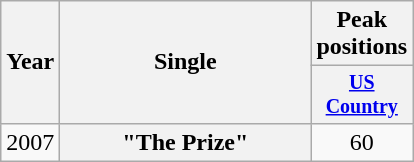<table class="wikitable plainrowheaders" style="text-align:center;">
<tr>
<th rowspan="2">Year</th>
<th rowspan="2" style="width:10em;">Single</th>
<th>Peak positions</th>
</tr>
<tr style="font-size:smaller;">
<th width="60"><a href='#'>US Country</a><br></th>
</tr>
<tr>
<td>2007</td>
<th scope="row">"The Prize"</th>
<td>60</td>
</tr>
</table>
